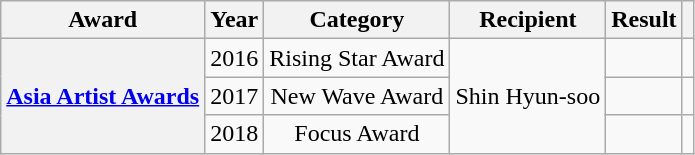<table class="wikitable sortable plainrowheaders" style="text-align:center;">
<tr>
<th scope="col">Award</th>
<th scope="col">Year</th>
<th scope="col">Category</th>
<th scope="col">Recipient</th>
<th scope="col">Result</th>
<th scope="col" class="unsortable"></th>
</tr>
<tr>
<th scope="row" rowspan="3"><a href='#'>Asia Artist Awards</a></th>
<td>2016</td>
<td>Rising Star Award</td>
<td rowspan="3">Shin Hyun-soo</td>
<td></td>
<td></td>
</tr>
<tr>
<td>2017</td>
<td>New Wave Award</td>
<td></td>
<td></td>
</tr>
<tr>
<td>2018</td>
<td>Focus Award</td>
<td></td>
<td></td>
</tr>
</table>
